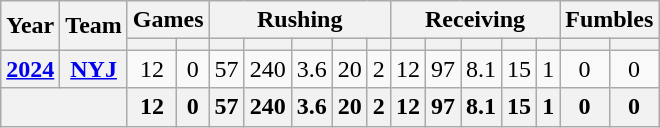<table class="wikitable" style="text-align:center;">
<tr>
<th rowspan="2">Year</th>
<th rowspan="2">Team</th>
<th colspan="2">Games</th>
<th colspan="5">Rushing</th>
<th colspan="5">Receiving</th>
<th colspan="2">Fumbles</th>
</tr>
<tr>
<th></th>
<th></th>
<th></th>
<th></th>
<th></th>
<th></th>
<th></th>
<th></th>
<th></th>
<th></th>
<th></th>
<th></th>
<th></th>
<th></th>
</tr>
<tr>
<th><a href='#'>2024</a></th>
<th><a href='#'>NYJ</a></th>
<td>12</td>
<td>0</td>
<td>57</td>
<td>240</td>
<td>3.6</td>
<td>20</td>
<td>2</td>
<td>12</td>
<td>97</td>
<td>8.1</td>
<td>15</td>
<td>1</td>
<td>0</td>
<td>0</td>
</tr>
<tr>
<th colspan="2"></th>
<th>12</th>
<th>0</th>
<th>57</th>
<th>240</th>
<th>3.6</th>
<th>20</th>
<th>2</th>
<th>12</th>
<th>97</th>
<th>8.1</th>
<th>15</th>
<th>1</th>
<th>0</th>
<th>0</th>
</tr>
</table>
